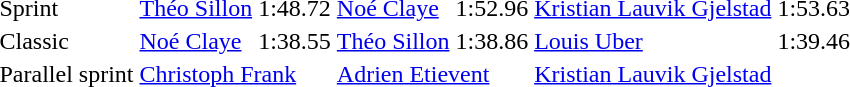<table>
<tr>
<td>Sprint</td>
<td> <a href='#'>Théo Sillon</a></td>
<td>1:48.72</td>
<td> <a href='#'>Noé Claye</a></td>
<td>1:52.96</td>
<td> <a href='#'>Kristian Lauvik Gjelstad</a></td>
<td>1:53.63</td>
</tr>
<tr>
<td>Classic</td>
<td> <a href='#'>Noé Claye</a></td>
<td>1:38.55</td>
<td> <a href='#'>Théo Sillon</a></td>
<td>1:38.86</td>
<td> <a href='#'>Louis Uber</a></td>
<td>1:39.46</td>
</tr>
<tr>
<td>Parallel sprint</td>
<td colspan="2"> <a href='#'>Christoph Frank</a></td>
<td colspan="2"> <a href='#'>Adrien Etievent</a></td>
<td colspan="2"> <a href='#'>Kristian Lauvik Gjelstad</a></td>
</tr>
</table>
